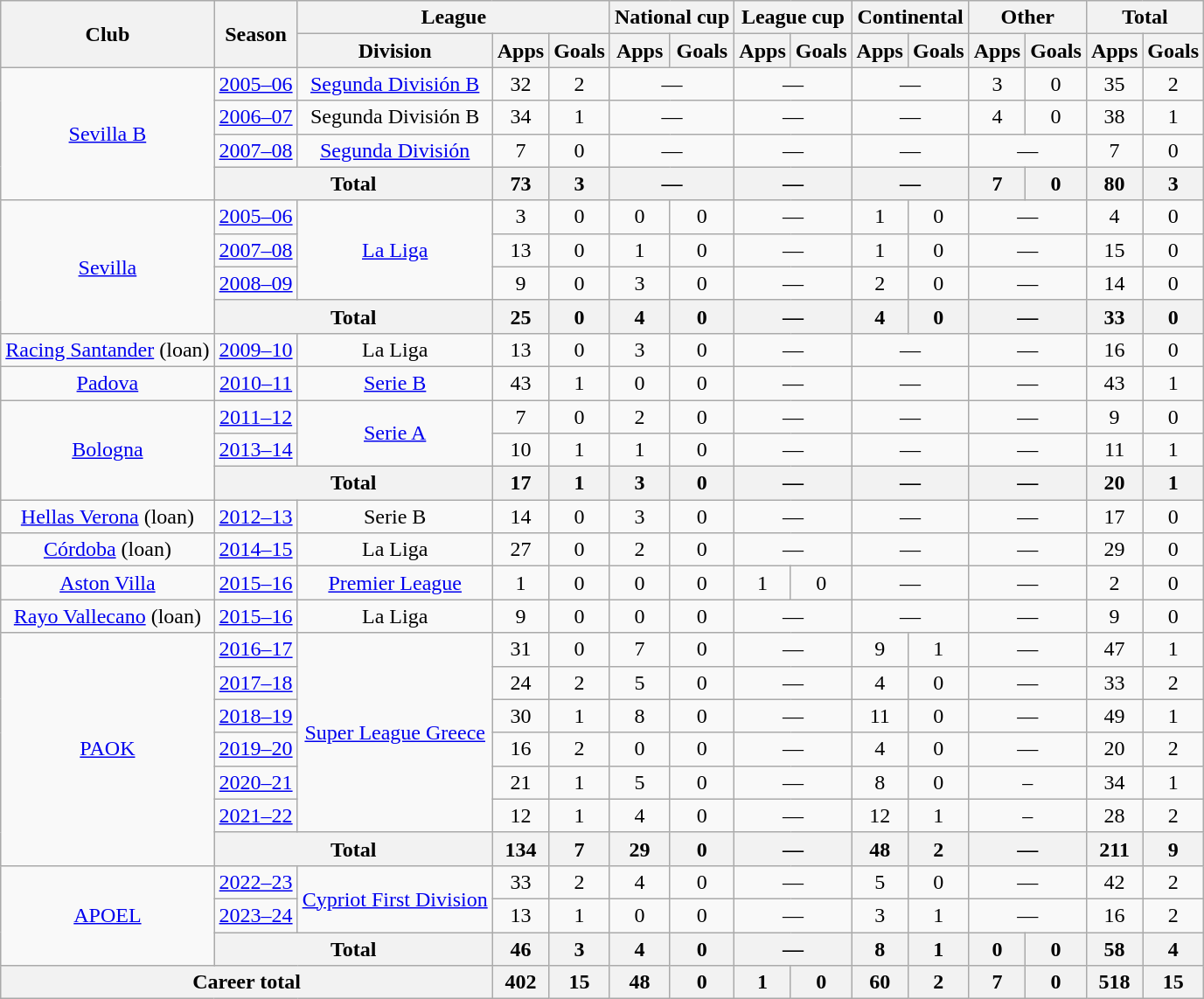<table class="wikitable" style="text-align: center;">
<tr>
<th rowspan="2">Club</th>
<th rowspan="2">Season</th>
<th colspan="3">League</th>
<th colspan="2">National cup</th>
<th colspan="2">League cup</th>
<th colspan="2">Continental</th>
<th colspan="2">Other</th>
<th colspan="2">Total</th>
</tr>
<tr>
<th>Division</th>
<th>Apps</th>
<th>Goals</th>
<th>Apps</th>
<th>Goals</th>
<th>Apps</th>
<th>Goals</th>
<th>Apps</th>
<th>Goals</th>
<th>Apps</th>
<th>Goals</th>
<th>Apps</th>
<th>Goals</th>
</tr>
<tr>
<td rowspan="4"><a href='#'>Sevilla B</a></td>
<td><a href='#'>2005–06</a></td>
<td><a href='#'>Segunda División B</a></td>
<td>32</td>
<td>2</td>
<td colspan="2">—</td>
<td colspan="2">—</td>
<td colspan="2">—</td>
<td>3</td>
<td>0</td>
<td>35</td>
<td>2</td>
</tr>
<tr>
<td><a href='#'>2006–07</a></td>
<td>Segunda División B</td>
<td>34</td>
<td>1</td>
<td colspan="2">—</td>
<td colspan="2">—</td>
<td colspan="2">—</td>
<td>4</td>
<td>0</td>
<td>38</td>
<td>1</td>
</tr>
<tr>
<td><a href='#'>2007–08</a></td>
<td><a href='#'>Segunda División</a></td>
<td>7</td>
<td>0</td>
<td colspan="2">—</td>
<td colspan="2">—</td>
<td colspan="2">—</td>
<td colspan="2">—</td>
<td>7</td>
<td>0</td>
</tr>
<tr>
<th colspan="2">Total</th>
<th>73</th>
<th>3</th>
<th colspan="2">—</th>
<th colspan="2">—</th>
<th colspan="2">—</th>
<th>7</th>
<th>0</th>
<th>80</th>
<th>3</th>
</tr>
<tr>
<td rowspan="4"><a href='#'>Sevilla</a></td>
<td><a href='#'>2005–06</a></td>
<td rowspan="3"><a href='#'>La Liga</a></td>
<td>3</td>
<td>0</td>
<td>0</td>
<td>0</td>
<td colspan="2">—</td>
<td>1</td>
<td>0</td>
<td colspan="2">—</td>
<td>4</td>
<td>0</td>
</tr>
<tr>
<td><a href='#'>2007–08</a></td>
<td>13</td>
<td>0</td>
<td>1</td>
<td>0</td>
<td colspan="2">—</td>
<td>1</td>
<td>0</td>
<td colspan="2">—</td>
<td>15</td>
<td>0</td>
</tr>
<tr>
<td><a href='#'>2008–09</a></td>
<td>9</td>
<td>0</td>
<td>3</td>
<td>0</td>
<td colspan="2">—</td>
<td>2</td>
<td>0</td>
<td colspan="2">—</td>
<td>14</td>
<td>0</td>
</tr>
<tr>
<th colspan="2">Total</th>
<th>25</th>
<th>0</th>
<th>4</th>
<th>0</th>
<th colspan="2">—</th>
<th>4</th>
<th>0</th>
<th colspan="2">—</th>
<th>33</th>
<th>0</th>
</tr>
<tr>
<td><a href='#'>Racing Santander</a> (loan)</td>
<td><a href='#'>2009–10</a></td>
<td>La Liga</td>
<td>13</td>
<td>0</td>
<td>3</td>
<td>0</td>
<td colspan="2">—</td>
<td colspan="2">—</td>
<td colspan="2">—</td>
<td>16</td>
<td>0</td>
</tr>
<tr>
<td><a href='#'>Padova</a></td>
<td><a href='#'>2010–11</a></td>
<td><a href='#'>Serie B</a></td>
<td>43</td>
<td>1</td>
<td>0</td>
<td>0</td>
<td colspan="2">—</td>
<td colspan="2">—</td>
<td colspan="2">—</td>
<td>43</td>
<td>1</td>
</tr>
<tr>
<td rowspan="3"><a href='#'>Bologna</a></td>
<td><a href='#'>2011–12</a></td>
<td rowspan="2"><a href='#'>Serie A</a></td>
<td>7</td>
<td>0</td>
<td>2</td>
<td>0</td>
<td colspan="2">—</td>
<td colspan="2">—</td>
<td colspan="2">—</td>
<td>9</td>
<td>0</td>
</tr>
<tr>
<td><a href='#'>2013–14</a></td>
<td>10</td>
<td>1</td>
<td>1</td>
<td>0</td>
<td colspan="2">—</td>
<td colspan="2">—</td>
<td colspan="2">—</td>
<td>11</td>
<td>1</td>
</tr>
<tr>
<th colspan="2">Total</th>
<th>17</th>
<th>1</th>
<th>3</th>
<th>0</th>
<th colspan="2">—</th>
<th colspan="2">—</th>
<th colspan="2">—</th>
<th>20</th>
<th>1</th>
</tr>
<tr>
<td><a href='#'>Hellas Verona</a> (loan)</td>
<td><a href='#'>2012–13</a></td>
<td>Serie B</td>
<td>14</td>
<td>0</td>
<td>3</td>
<td>0</td>
<td colspan="2">—</td>
<td colspan="2">—</td>
<td colspan="2">—</td>
<td>17</td>
<td>0</td>
</tr>
<tr>
<td><a href='#'>Córdoba</a> (loan)</td>
<td><a href='#'>2014–15</a></td>
<td>La Liga</td>
<td>27</td>
<td>0</td>
<td>2</td>
<td>0</td>
<td colspan="2">—</td>
<td colspan="2">—</td>
<td colspan="2">—</td>
<td>29</td>
<td>0</td>
</tr>
<tr>
<td><a href='#'>Aston Villa</a></td>
<td><a href='#'>2015–16</a></td>
<td><a href='#'>Premier League</a></td>
<td>1</td>
<td>0</td>
<td>0</td>
<td>0</td>
<td>1</td>
<td>0</td>
<td colspan="2">—</td>
<td colspan="2">—</td>
<td>2</td>
<td>0</td>
</tr>
<tr>
<td><a href='#'>Rayo Vallecano</a> (loan)</td>
<td><a href='#'>2015–16</a></td>
<td>La Liga</td>
<td>9</td>
<td>0</td>
<td>0</td>
<td>0</td>
<td colspan="2">—</td>
<td colspan="2">—</td>
<td colspan="2">—</td>
<td>9</td>
<td>0</td>
</tr>
<tr>
<td rowspan="7"><a href='#'>PAOK</a></td>
<td><a href='#'>2016–17</a></td>
<td rowspan="6"><a href='#'>Super League Greece</a></td>
<td>31</td>
<td>0</td>
<td>7</td>
<td>0</td>
<td colspan="2">—</td>
<td>9</td>
<td>1</td>
<td colspan="2">—</td>
<td>47</td>
<td>1</td>
</tr>
<tr>
<td><a href='#'>2017–18</a></td>
<td>24</td>
<td>2</td>
<td>5</td>
<td>0</td>
<td colspan="2">—</td>
<td>4</td>
<td>0</td>
<td colspan="2">—</td>
<td>33</td>
<td>2</td>
</tr>
<tr>
<td><a href='#'>2018–19</a></td>
<td>30</td>
<td>1</td>
<td>8</td>
<td>0</td>
<td colspan="2">—</td>
<td>11</td>
<td>0</td>
<td colspan="2">—</td>
<td>49</td>
<td>1</td>
</tr>
<tr>
<td><a href='#'>2019–20</a></td>
<td>16</td>
<td>2</td>
<td>0</td>
<td>0</td>
<td colspan="2">—</td>
<td>4</td>
<td>0</td>
<td colspan="2">—</td>
<td>20</td>
<td>2</td>
</tr>
<tr>
<td><a href='#'>2020–21</a></td>
<td>21</td>
<td>1</td>
<td>5</td>
<td>0</td>
<td colspan="2">—</td>
<td>8</td>
<td>0</td>
<td colspan="2">–</td>
<td>34</td>
<td>1</td>
</tr>
<tr>
<td><a href='#'>2021–22</a></td>
<td>12</td>
<td>1</td>
<td>4</td>
<td>0</td>
<td colspan="2">—</td>
<td>12</td>
<td>1</td>
<td colspan="2">–</td>
<td>28</td>
<td>2</td>
</tr>
<tr>
<th colspan="2">Total</th>
<th>134</th>
<th>7</th>
<th>29</th>
<th>0</th>
<th colspan="2">—</th>
<th>48</th>
<th>2</th>
<th colspan="2">—</th>
<th>211</th>
<th>9</th>
</tr>
<tr>
<td rowspan="3"><a href='#'>APOEL</a></td>
<td><a href='#'>2022–23</a></td>
<td rowspan="2"><a href='#'>Cypriot First Division</a></td>
<td>33</td>
<td>2</td>
<td>4</td>
<td>0</td>
<td colspan="2">—</td>
<td>5</td>
<td>0</td>
<td colspan="2">—</td>
<td>42</td>
<td>2</td>
</tr>
<tr>
<td><a href='#'>2023–24</a></td>
<td>13</td>
<td>1</td>
<td>0</td>
<td>0</td>
<td colspan="2">—</td>
<td>3</td>
<td>1</td>
<td colspan="2">—</td>
<td>16</td>
<td>2</td>
</tr>
<tr>
<th colspan="2">Total</th>
<th>46</th>
<th>3</th>
<th>4</th>
<th>0</th>
<th colspan="2">—</th>
<th>8</th>
<th>1</th>
<th>0</th>
<th>0</th>
<th>58</th>
<th>4</th>
</tr>
<tr>
<th colspan="3">Career total</th>
<th>402</th>
<th>15</th>
<th>48</th>
<th>0</th>
<th>1</th>
<th>0</th>
<th>60</th>
<th>2</th>
<th>7</th>
<th>0</th>
<th>518</th>
<th>15</th>
</tr>
</table>
